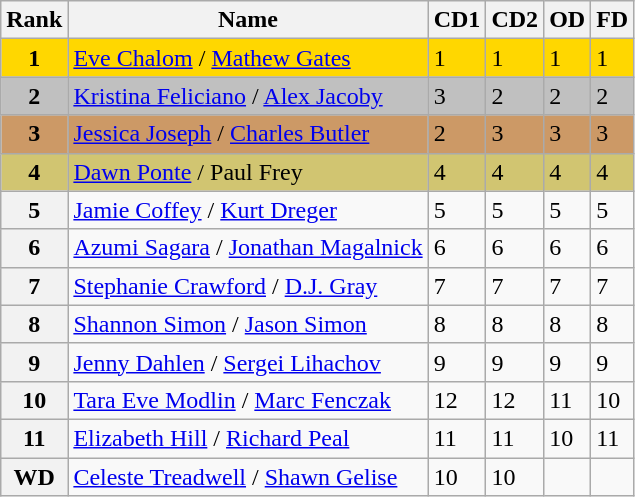<table class="wikitable">
<tr>
<th>Rank</th>
<th>Name</th>
<th>CD1</th>
<th>CD2</th>
<th>OD</th>
<th>FD</th>
</tr>
<tr bgcolor="gold">
<td align="center"><strong>1</strong></td>
<td><a href='#'>Eve Chalom</a> / <a href='#'>Mathew Gates</a></td>
<td>1</td>
<td>1</td>
<td>1</td>
<td>1</td>
</tr>
<tr bgcolor="silver">
<td align="center"><strong>2</strong></td>
<td><a href='#'>Kristina Feliciano</a> / <a href='#'>Alex Jacoby</a></td>
<td>3</td>
<td>2</td>
<td>2</td>
<td>2</td>
</tr>
<tr bgcolor="cc9966">
<td align="center"><strong>3</strong></td>
<td><a href='#'>Jessica Joseph</a> / <a href='#'>Charles Butler</a></td>
<td>2</td>
<td>3</td>
<td>3</td>
<td>3</td>
</tr>
<tr bgcolor="#d1c571">
<td align="center"><strong>4</strong></td>
<td><a href='#'>Dawn Ponte</a> / Paul Frey</td>
<td>4</td>
<td>4</td>
<td>4</td>
<td>4</td>
</tr>
<tr>
<th>5</th>
<td><a href='#'>Jamie Coffey</a> / <a href='#'>Kurt Dreger</a></td>
<td>5</td>
<td>5</td>
<td>5</td>
<td>5</td>
</tr>
<tr>
<th>6</th>
<td><a href='#'>Azumi Sagara</a> / <a href='#'>Jonathan Magalnick</a></td>
<td>6</td>
<td>6</td>
<td>6</td>
<td>6</td>
</tr>
<tr>
<th>7</th>
<td><a href='#'>Stephanie Crawford</a> / <a href='#'>D.J. Gray</a></td>
<td>7</td>
<td>7</td>
<td>7</td>
<td>7</td>
</tr>
<tr>
<th>8</th>
<td><a href='#'>Shannon Simon</a> / <a href='#'>Jason Simon</a></td>
<td>8</td>
<td>8</td>
<td>8</td>
<td>8</td>
</tr>
<tr>
<th>9</th>
<td><a href='#'>Jenny Dahlen</a> / <a href='#'>Sergei Lihachov</a></td>
<td>9</td>
<td>9</td>
<td>9</td>
<td>9</td>
</tr>
<tr>
<th>10</th>
<td><a href='#'>Tara Eve Modlin</a> / <a href='#'>Marc Fenczak</a></td>
<td>12</td>
<td>12</td>
<td>11</td>
<td>10</td>
</tr>
<tr>
<th>11</th>
<td><a href='#'>Elizabeth Hill</a> / <a href='#'>Richard Peal</a></td>
<td>11</td>
<td>11</td>
<td>10</td>
<td>11</td>
</tr>
<tr>
<th>WD</th>
<td><a href='#'>Celeste Treadwell</a> / <a href='#'>Shawn Gelise</a></td>
<td>10</td>
<td>10</td>
<td></td>
<td></td>
</tr>
</table>
